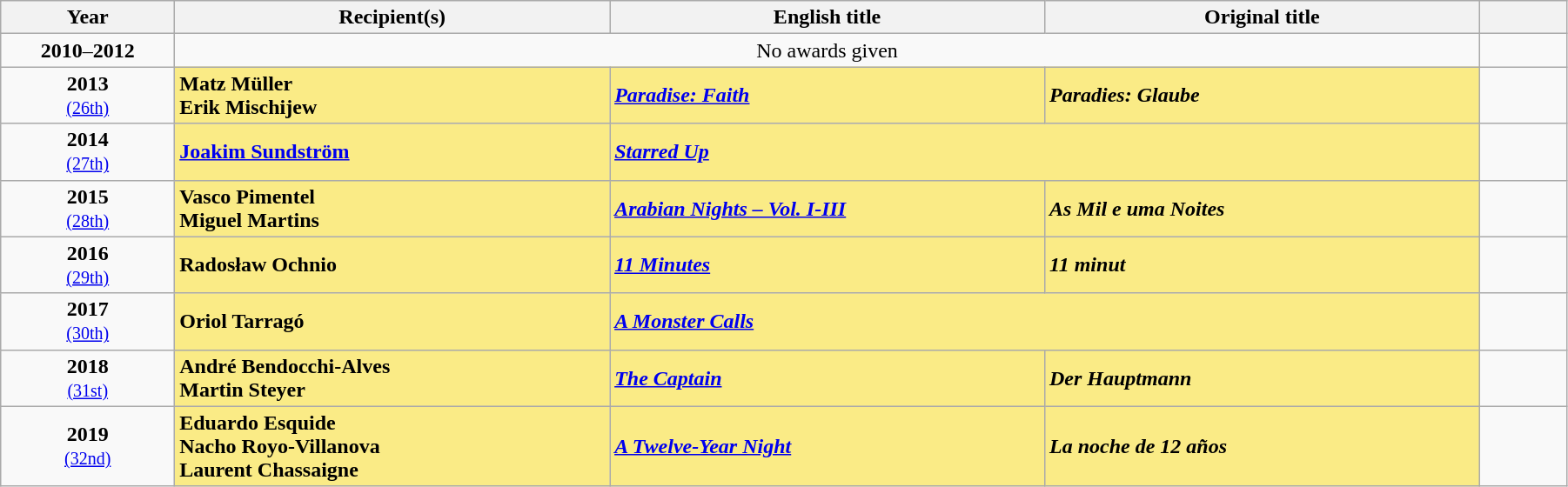<table class="wikitable" width="95%" cellpadding="5">
<tr>
<th width="10%">Year</th>
<th width="25%">Recipient(s)</th>
<th width="25%">English title</th>
<th width="25%">Original title</th>
<th width="5%"></th>
</tr>
<tr>
<td style="text-align:center;"><strong>2010</strong>–<strong>2012</strong></td>
<td colspan="3" style="text-align:center;">No awards given</td>
<td></td>
</tr>
<tr>
<td style="text-align:center;"><strong>2013</strong><br><small><a href='#'>(26th)</a></small></td>
<td style="background:#FAEB86;"> <strong>Matz Müller<br> Erik Mischijew</strong></td>
<td style="background:#FAEB86;"><strong><em><a href='#'>Paradise: Faith</a></em></strong></td>
<td style="background:#FAEB86;"><strong><em>Paradies: Glaube</em></strong></td>
<td></td>
</tr>
<tr>
<td style="text-align:center;"><strong>2014</strong><br><small><a href='#'>(27th)</a></small></td>
<td style="background:#FAEB86;"> <strong><a href='#'>Joakim Sundström</a></strong></td>
<td colspan="2" style="background:#FAEB86;"><strong><em><a href='#'>Starred Up</a></em></strong></td>
<td></td>
</tr>
<tr>
<td style="text-align:center;"><strong>2015</strong><br><small><a href='#'>(28th)</a></small></td>
<td style="background:#FAEB86;"> <strong>Vasco Pimentel</strong><br> <strong>Miguel Martins</strong></td>
<td style="background:#FAEB86;"><strong><em><a href='#'>Arabian Nights – Vol. I-III</a></em></strong></td>
<td style="background:#FAEB86;"><strong><em>As Mil e uma Noites</em></strong></td>
<td></td>
</tr>
<tr>
<td style="text-align:center;"><strong>2016</strong><br><small><a href='#'>(29th)</a></small></td>
<td style="background:#FAEB86;"> <strong>Radosław Ochnio</strong></td>
<td style="background:#FAEB86;"><strong><em><a href='#'>11 Minutes</a></em></strong></td>
<td style="background:#FAEB86;"><strong><em>11 minut</em></strong></td>
<td></td>
</tr>
<tr>
<td style="text-align:center;"><strong>2017</strong><br><small><a href='#'>(30th)</a></small></td>
<td style="background:#FAEB86;"> <strong>Oriol Tarragó</strong></td>
<td colspan="2" style="background:#FAEB86;"><strong><em><a href='#'>A Monster Calls</a></em></strong></td>
<td></td>
</tr>
<tr>
<td style="text-align:center;"><strong>2018</strong><br><small><a href='#'>(31st)</a></small></td>
<td style="background:#FAEB86;"> <strong>André Bendocchi-Alves</strong><br> <strong>Martin Steyer</strong></td>
<td style="background:#FAEB86;"><strong><em><a href='#'>The Captain</a></em></strong></td>
<td style="background:#FAEB86;"><strong><em>Der Hauptmann</em></strong></td>
<td></td>
</tr>
<tr>
<td style="text-align:center;"><strong>2019</strong><br><small><a href='#'>(32nd)</a></small></td>
<td style="background:#FAEB86;"> <strong>Eduardo Esquide</strong><br> <strong>Nacho Royo-Villanova</strong><br> <strong>Laurent Chassaigne</strong></td>
<td style="background:#FAEB86;"><strong><em><a href='#'>A Twelve-Year Night</a></em></strong></td>
<td style="background:#FAEB86;"><strong><em>La noche de 12 años</em></strong></td>
<td></td>
</tr>
</table>
